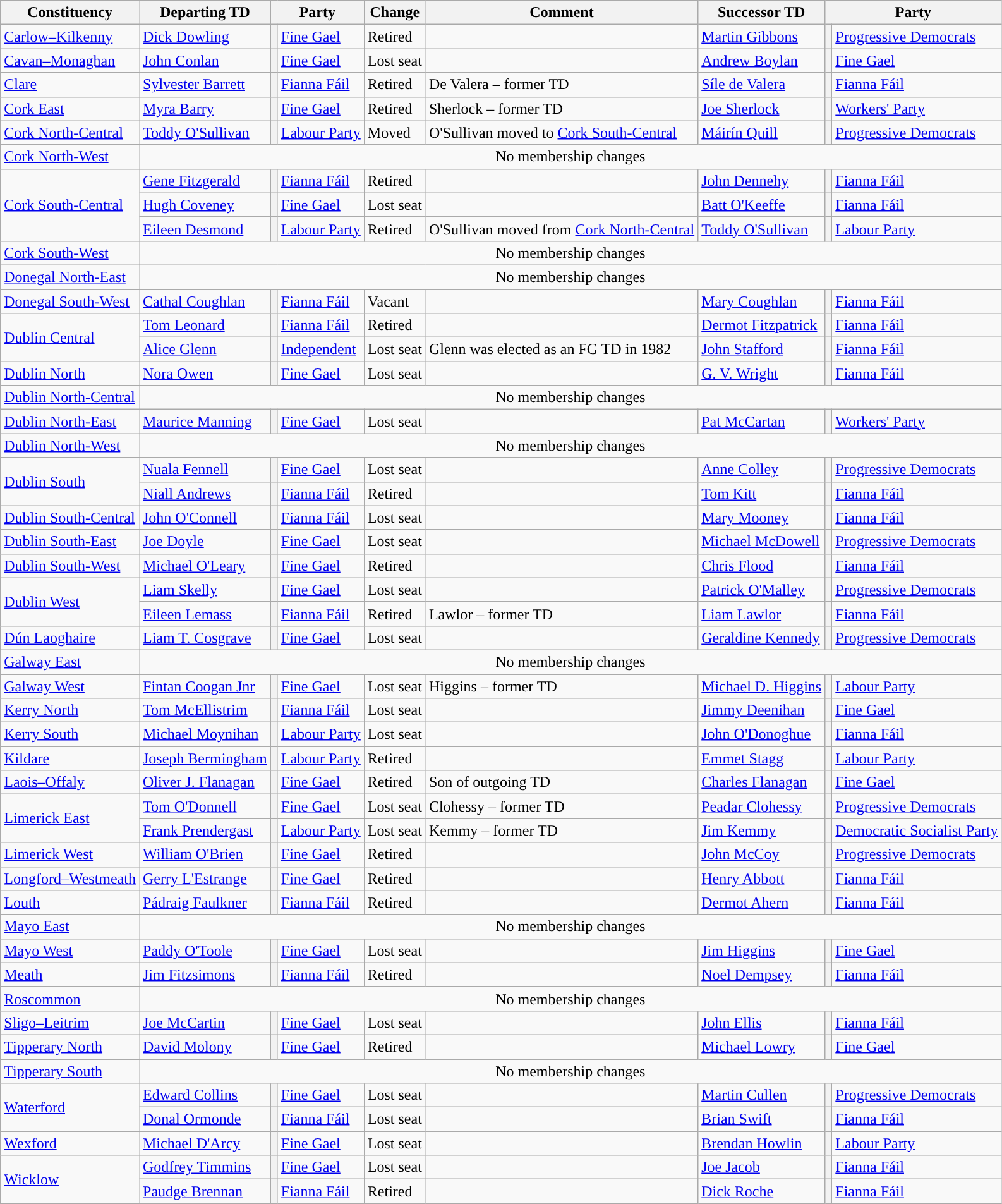<table class="wikitable">
<tr style="background: #efefef;">
<th scope="col">Constituency</th>
<th scope="col">Departing TD</th>
<th scope="col" colspan="2">Party</th>
<th scope="col">Change</th>
<th scope="col">Comment</th>
<th scope="col">Successor TD</th>
<th scope="col" colspan="2">Party</th>
</tr>
<tr>
<td><a href='#'>Carlow–Kilkenny</a></td>
<td><a href='#'>Dick Dowling</a></td>
<th style="background-color: "></th>
<td><a href='#'>Fine Gael</a></td>
<td>Retired</td>
<td></td>
<td><a href='#'>Martin Gibbons</a></td>
<th style="background-color: "></th>
<td><a href='#'>Progressive Democrats</a></td>
</tr>
<tr>
<td><a href='#'>Cavan–Monaghan</a></td>
<td><a href='#'>John Conlan</a></td>
<th style="background-color: "></th>
<td><a href='#'>Fine Gael</a></td>
<td>Lost seat</td>
<td></td>
<td><a href='#'>Andrew Boylan</a></td>
<th style="background-color: "></th>
<td><a href='#'>Fine Gael</a></td>
</tr>
<tr>
<td><a href='#'>Clare</a></td>
<td><a href='#'>Sylvester Barrett</a></td>
<th style="background-color: "></th>
<td><a href='#'>Fianna Fáil</a></td>
<td>Retired</td>
<td>De Valera – former TD</td>
<td><a href='#'>Síle de Valera</a></td>
<th style="background-color: "></th>
<td><a href='#'>Fianna Fáil</a></td>
</tr>
<tr>
<td><a href='#'>Cork East</a></td>
<td><a href='#'>Myra Barry</a></td>
<th style="background-color: "></th>
<td><a href='#'>Fine Gael</a></td>
<td>Retired</td>
<td>Sherlock – former TD</td>
<td><a href='#'>Joe Sherlock</a></td>
<th style="background-color: "></th>
<td><a href='#'>Workers' Party</a></td>
</tr>
<tr>
<td><a href='#'>Cork North-Central</a></td>
<td><a href='#'>Toddy O'Sullivan</a></td>
<th style="background-color: "></th>
<td><a href='#'>Labour Party</a></td>
<td>Moved</td>
<td>O'Sullivan moved to <a href='#'>Cork South-Central</a></td>
<td><a href='#'>Máirín Quill</a></td>
<th style="background-color: "></th>
<td><a href='#'>Progressive Democrats</a></td>
</tr>
<tr>
<td><a href='#'>Cork North-West</a></td>
<td colspan=8 align=center>No membership changes</td>
</tr>
<tr>
<td rowspan=3><a href='#'>Cork South-Central</a></td>
<td><a href='#'>Gene Fitzgerald</a></td>
<th style="background-color: "></th>
<td><a href='#'>Fianna Fáil</a></td>
<td>Retired</td>
<td></td>
<td><a href='#'>John Dennehy</a></td>
<th style="background-color: "></th>
<td><a href='#'>Fianna Fáil</a></td>
</tr>
<tr>
<td><a href='#'>Hugh Coveney</a></td>
<th style="background-color: "></th>
<td><a href='#'>Fine Gael</a></td>
<td>Lost seat</td>
<td></td>
<td><a href='#'>Batt O'Keeffe</a></td>
<th style="background-color: "></th>
<td><a href='#'>Fianna Fáil</a></td>
</tr>
<tr>
<td><a href='#'>Eileen Desmond</a></td>
<th style="background-color: "></th>
<td><a href='#'>Labour Party</a></td>
<td>Retired</td>
<td>O'Sullivan moved from <a href='#'>Cork North-Central</a></td>
<td><a href='#'>Toddy O'Sullivan</a></td>
<th style="background-color: "></th>
<td><a href='#'>Labour Party</a></td>
</tr>
<tr>
<td><a href='#'>Cork South-West</a></td>
<td colspan=8 align=center>No membership changes</td>
</tr>
<tr>
<td><a href='#'>Donegal North-East</a></td>
<td colspan=8 align=center>No membership changes</td>
</tr>
<tr>
<td><a href='#'>Donegal South-West</a></td>
<td><a href='#'>Cathal Coughlan</a></td>
<th style="background-color: "></th>
<td><a href='#'>Fianna Fáil</a></td>
<td>Vacant</td>
<td></td>
<td><a href='#'>Mary Coughlan</a></td>
<th style="background-color: "></th>
<td><a href='#'>Fianna Fáil</a></td>
</tr>
<tr>
<td rowspan=2><a href='#'>Dublin Central</a></td>
<td><a href='#'>Tom Leonard</a></td>
<th style="background-color: "></th>
<td><a href='#'>Fianna Fáil</a></td>
<td>Retired</td>
<td></td>
<td><a href='#'>Dermot Fitzpatrick</a></td>
<th style="background-color: "></th>
<td><a href='#'>Fianna Fáil</a></td>
</tr>
<tr>
<td><a href='#'>Alice Glenn</a></td>
<th style="background-color: "></th>
<td><a href='#'>Independent</a></td>
<td>Lost seat</td>
<td>Glenn was elected as an FG TD in 1982</td>
<td><a href='#'>John Stafford</a></td>
<th style="background-color: "></th>
<td><a href='#'>Fianna Fáil</a></td>
</tr>
<tr>
<td><a href='#'>Dublin North</a></td>
<td><a href='#'>Nora Owen</a></td>
<th style="background-color: "></th>
<td><a href='#'>Fine Gael</a></td>
<td>Lost seat</td>
<td></td>
<td><a href='#'>G. V. Wright</a></td>
<th style="background-color: "></th>
<td><a href='#'>Fianna Fáil</a></td>
</tr>
<tr>
<td><a href='#'>Dublin North-Central</a></td>
<td colspan=8 align=center>No membership changes</td>
</tr>
<tr>
<td><a href='#'>Dublin North-East</a></td>
<td><a href='#'>Maurice Manning</a></td>
<th style="background-color: "></th>
<td><a href='#'>Fine Gael</a></td>
<td>Lost seat</td>
<td></td>
<td><a href='#'>Pat McCartan</a></td>
<th style="background-color: "></th>
<td><a href='#'>Workers' Party</a></td>
</tr>
<tr>
<td><a href='#'>Dublin North-West</a></td>
<td colspan=8 align=center>No membership changes</td>
</tr>
<tr>
<td rowspan=2><a href='#'>Dublin South</a></td>
<td><a href='#'>Nuala Fennell</a></td>
<th style="background-color: "></th>
<td><a href='#'>Fine Gael</a></td>
<td>Lost seat</td>
<td></td>
<td><a href='#'>Anne Colley</a></td>
<th style="background-color: "></th>
<td><a href='#'>Progressive Democrats</a></td>
</tr>
<tr>
<td><a href='#'>Niall Andrews</a></td>
<th style="background-color: "></th>
<td><a href='#'>Fianna Fáil</a></td>
<td>Retired</td>
<td></td>
<td><a href='#'>Tom Kitt</a></td>
<th style="background-color: "></th>
<td><a href='#'>Fianna Fáil</a></td>
</tr>
<tr>
<td><a href='#'>Dublin South-Central</a></td>
<td><a href='#'>John O'Connell</a></td>
<th style="background-color: "></th>
<td><a href='#'>Fianna Fáil</a></td>
<td>Lost seat</td>
<td></td>
<td><a href='#'>Mary Mooney</a></td>
<th style="background-color: "></th>
<td><a href='#'>Fianna Fáil</a></td>
</tr>
<tr>
<td><a href='#'>Dublin South-East</a></td>
<td><a href='#'>Joe Doyle</a></td>
<th style="background-color: "></th>
<td><a href='#'>Fine Gael</a></td>
<td>Lost seat</td>
<td></td>
<td><a href='#'>Michael McDowell</a></td>
<th style="background-color: "></th>
<td><a href='#'>Progressive Democrats</a></td>
</tr>
<tr>
<td><a href='#'>Dublin South-West</a></td>
<td><a href='#'>Michael O'Leary</a></td>
<th style="background-color: "></th>
<td><a href='#'>Fine Gael</a></td>
<td>Retired</td>
<td></td>
<td><a href='#'>Chris Flood</a></td>
<th style="background-color: "></th>
<td><a href='#'>Fianna Fáil</a></td>
</tr>
<tr>
<td rowspan=2><a href='#'>Dublin West</a></td>
<td><a href='#'>Liam Skelly</a></td>
<th style="background-color: "></th>
<td><a href='#'>Fine Gael</a></td>
<td>Lost seat</td>
<td></td>
<td><a href='#'>Patrick O'Malley</a></td>
<th style="background-color: "></th>
<td><a href='#'>Progressive Democrats</a></td>
</tr>
<tr>
<td><a href='#'>Eileen Lemass</a></td>
<th style="background-color: "></th>
<td><a href='#'>Fianna Fáil</a></td>
<td>Retired</td>
<td>Lawlor – former TD</td>
<td><a href='#'>Liam Lawlor</a></td>
<th style="background-color: "></th>
<td><a href='#'>Fianna Fáil</a></td>
</tr>
<tr>
<td><a href='#'>Dún Laoghaire</a></td>
<td><a href='#'>Liam T. Cosgrave</a></td>
<th style="background-color: "></th>
<td><a href='#'>Fine Gael</a></td>
<td>Lost seat</td>
<td></td>
<td><a href='#'>Geraldine Kennedy</a></td>
<th style="background-color: "></th>
<td><a href='#'>Progressive Democrats</a></td>
</tr>
<tr>
<td><a href='#'>Galway East</a></td>
<td colspan=8 align=center>No membership changes</td>
</tr>
<tr>
<td><a href='#'>Galway West</a></td>
<td><a href='#'>Fintan Coogan Jnr</a></td>
<th style="background-color: "></th>
<td><a href='#'>Fine Gael</a></td>
<td>Lost seat</td>
<td>Higgins – former TD</td>
<td><a href='#'>Michael D. Higgins</a></td>
<th style="background-color: "></th>
<td><a href='#'>Labour Party</a></td>
</tr>
<tr>
<td><a href='#'>Kerry North</a></td>
<td><a href='#'>Tom McEllistrim</a></td>
<th style="background-color: "></th>
<td><a href='#'>Fianna Fáil</a></td>
<td>Lost seat</td>
<td></td>
<td><a href='#'>Jimmy Deenihan</a></td>
<th style="background-color: "></th>
<td><a href='#'>Fine Gael</a></td>
</tr>
<tr>
<td><a href='#'>Kerry South</a></td>
<td><a href='#'>Michael Moynihan</a></td>
<th style="background-color: "></th>
<td><a href='#'>Labour Party</a></td>
<td>Lost seat</td>
<td></td>
<td><a href='#'>John O'Donoghue</a></td>
<th style="background-color: "></th>
<td><a href='#'>Fianna Fáil</a></td>
</tr>
<tr>
<td><a href='#'>Kildare</a></td>
<td><a href='#'>Joseph Bermingham</a></td>
<th style="background-color: "></th>
<td><a href='#'>Labour Party</a></td>
<td>Retired</td>
<td></td>
<td><a href='#'>Emmet Stagg</a></td>
<th style="background-color: "></th>
<td><a href='#'>Labour Party</a></td>
</tr>
<tr>
<td><a href='#'>Laois–Offaly</a></td>
<td><a href='#'>Oliver J. Flanagan</a></td>
<th style="background-color: "></th>
<td><a href='#'>Fine Gael</a></td>
<td>Retired</td>
<td>Son of outgoing TD</td>
<td><a href='#'>Charles Flanagan</a></td>
<th style="background-color: "></th>
<td><a href='#'>Fine Gael</a></td>
</tr>
<tr>
<td rowspan=2><a href='#'>Limerick East</a></td>
<td><a href='#'>Tom O'Donnell</a></td>
<th style="background-color: "></th>
<td><a href='#'>Fine Gael</a></td>
<td>Lost seat</td>
<td>Clohessy – former TD</td>
<td><a href='#'>Peadar Clohessy</a></td>
<th style="background-color: "></th>
<td><a href='#'>Progressive Democrats</a></td>
</tr>
<tr>
<td><a href='#'>Frank Prendergast</a></td>
<th style="background-color: "></th>
<td><a href='#'>Labour Party</a></td>
<td>Lost seat</td>
<td>Kemmy – former TD</td>
<td><a href='#'>Jim Kemmy</a></td>
<th style="background-color: "></th>
<td><a href='#'>Democratic Socialist Party</a></td>
</tr>
<tr>
<td><a href='#'>Limerick West</a></td>
<td><a href='#'>William O'Brien</a></td>
<th style="background-color: "></th>
<td><a href='#'>Fine Gael</a></td>
<td>Retired</td>
<td></td>
<td><a href='#'>John McCoy</a></td>
<th style="background-color: "></th>
<td><a href='#'>Progressive Democrats</a></td>
</tr>
<tr>
<td><a href='#'>Longford–Westmeath</a></td>
<td><a href='#'>Gerry L'Estrange</a></td>
<th style="background-color: "></th>
<td><a href='#'>Fine Gael</a></td>
<td>Retired</td>
<td></td>
<td><a href='#'>Henry Abbott</a></td>
<th style="background-color: "></th>
<td><a href='#'>Fianna Fáil</a></td>
</tr>
<tr>
<td><a href='#'>Louth</a></td>
<td><a href='#'>Pádraig Faulkner</a></td>
<th style="background-color: "></th>
<td><a href='#'>Fianna Fáil</a></td>
<td>Retired</td>
<td></td>
<td><a href='#'>Dermot Ahern</a></td>
<th style="background-color: "></th>
<td><a href='#'>Fianna Fáil</a></td>
</tr>
<tr>
<td><a href='#'>Mayo East</a></td>
<td colspan=8 align=center>No membership changes</td>
</tr>
<tr>
<td><a href='#'>Mayo West</a></td>
<td><a href='#'>Paddy O'Toole</a></td>
<th style="background-color: "></th>
<td><a href='#'>Fine Gael</a></td>
<td>Lost seat</td>
<td></td>
<td><a href='#'>Jim Higgins</a></td>
<th style="background-color: "></th>
<td><a href='#'>Fine Gael</a></td>
</tr>
<tr>
<td><a href='#'>Meath</a></td>
<td><a href='#'>Jim Fitzsimons</a></td>
<th style="background-color: "></th>
<td><a href='#'>Fianna Fáil</a></td>
<td>Retired</td>
<td></td>
<td><a href='#'>Noel Dempsey</a></td>
<th style="background-color: "></th>
<td><a href='#'>Fianna Fáil</a></td>
</tr>
<tr>
<td><a href='#'>Roscommon</a></td>
<td colspan=8 align=center>No membership changes</td>
</tr>
<tr>
<td><a href='#'>Sligo–Leitrim</a></td>
<td><a href='#'>Joe McCartin</a></td>
<th style="background-color: "></th>
<td><a href='#'>Fine Gael</a></td>
<td>Lost seat</td>
<td></td>
<td><a href='#'>John Ellis</a></td>
<th style="background-color: "></th>
<td><a href='#'>Fianna Fáil</a></td>
</tr>
<tr>
<td><a href='#'>Tipperary North</a></td>
<td><a href='#'>David Molony</a></td>
<th style="background-color: "></th>
<td><a href='#'>Fine Gael</a></td>
<td>Retired</td>
<td></td>
<td><a href='#'>Michael Lowry</a></td>
<th style="background-color: "></th>
<td><a href='#'>Fine Gael</a></td>
</tr>
<tr>
<td><a href='#'>Tipperary South</a></td>
<td colspan=8 align=center>No membership changes</td>
</tr>
<tr>
<td rowspan=2><a href='#'>Waterford</a></td>
<td><a href='#'>Edward Collins</a></td>
<th style="background-color: "></th>
<td><a href='#'>Fine Gael</a></td>
<td>Lost seat</td>
<td></td>
<td><a href='#'>Martin Cullen</a></td>
<th style="background-color: "></th>
<td><a href='#'>Progressive Democrats</a></td>
</tr>
<tr>
<td><a href='#'>Donal Ormonde</a></td>
<th style="background-color: "></th>
<td><a href='#'>Fianna Fáil</a></td>
<td>Lost seat</td>
<td></td>
<td><a href='#'>Brian Swift</a></td>
<th style="background-color: "></th>
<td><a href='#'>Fianna Fáil</a></td>
</tr>
<tr>
<td><a href='#'>Wexford</a></td>
<td><a href='#'>Michael D'Arcy</a></td>
<th style="background-color: "></th>
<td><a href='#'>Fine Gael</a></td>
<td>Lost seat</td>
<td></td>
<td><a href='#'>Brendan Howlin</a></td>
<th style="background-color: "></th>
<td><a href='#'>Labour Party</a></td>
</tr>
<tr>
<td rowspan=2><a href='#'>Wicklow</a></td>
<td><a href='#'>Godfrey Timmins</a></td>
<th style="background-color: "></th>
<td><a href='#'>Fine Gael</a></td>
<td>Lost seat</td>
<td></td>
<td><a href='#'>Joe Jacob</a></td>
<th style="background-color: "></th>
<td><a href='#'>Fianna Fáil</a></td>
</tr>
<tr>
<td><a href='#'>Paudge Brennan</a></td>
<th style="background-color: "></th>
<td><a href='#'>Fianna Fáil</a></td>
<td>Retired</td>
<td></td>
<td><a href='#'>Dick Roche</a></td>
<th style="background-color: "></th>
<td><a href='#'>Fianna Fáil</a></td>
</tr>
</table>
